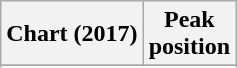<table class="wikitable sortable plainrowheaders" style="text-align:center">
<tr>
<th scope="col">Chart (2017)</th>
<th scope="col">Peak<br> position</th>
</tr>
<tr>
</tr>
<tr>
</tr>
</table>
